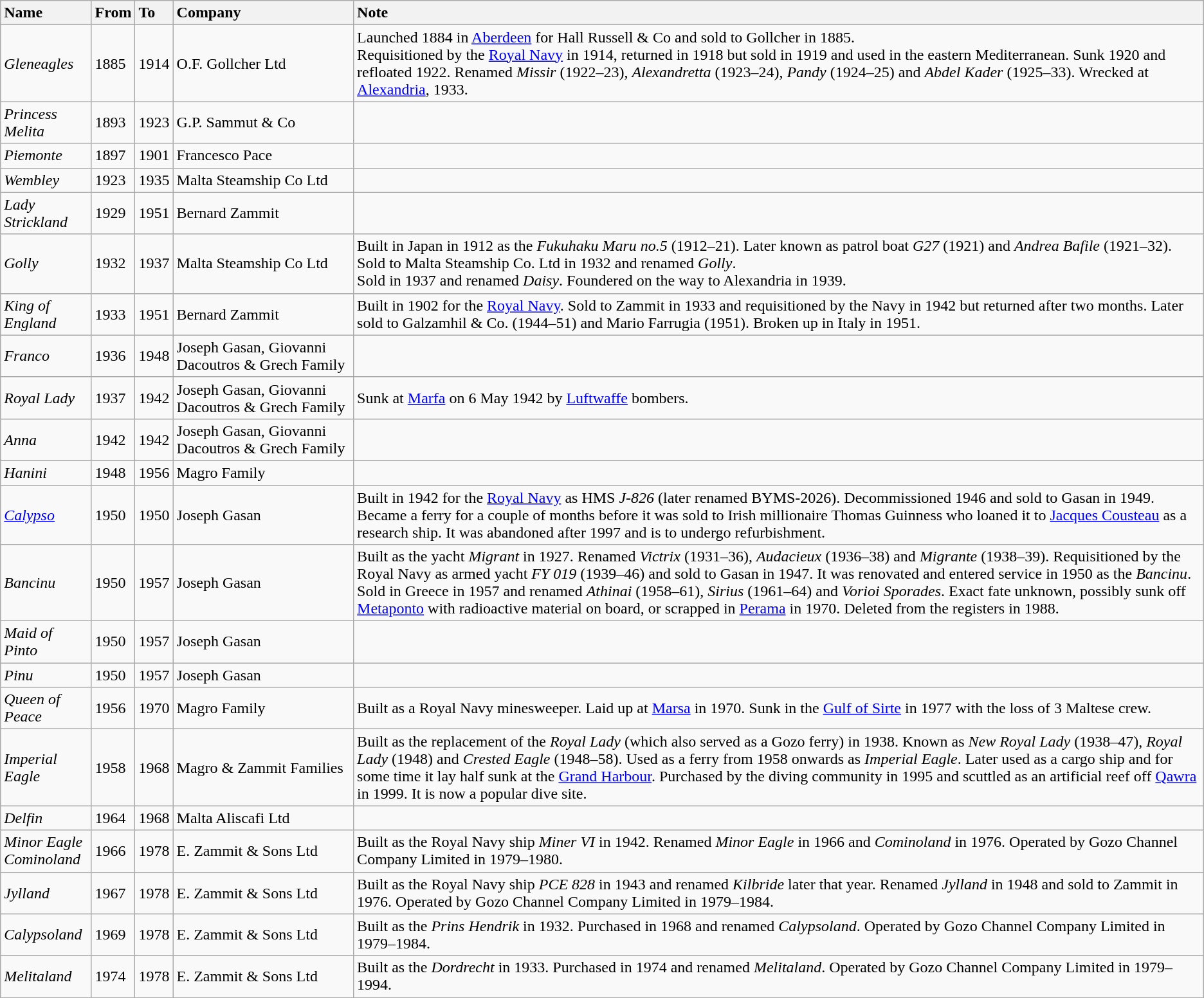<table class="wikitable sortable">
<tr>
<th style="text-align:left;">Name</th>
<th style="text-align:left;">From</th>
<th style="text-align:left;">To</th>
<th style="text-align:left; width:15%;">Company</th>
<th style="text-align:left;">Note</th>
</tr>
<tr>
<td><em>Gleneagles</em></td>
<td>1885</td>
<td>1914</td>
<td>O.F. Gollcher Ltd</td>
<td>Launched 1884 in <a href='#'>Aberdeen</a> for Hall Russell & Co and sold to Gollcher in 1885.<br>Requisitioned by the <a href='#'>Royal Navy</a> in 1914, returned in 1918 but sold in 1919 and used in the eastern Mediterranean. Sunk 1920 and refloated 1922. Renamed <em>Missir</em> (1922–23), <em>Alexandretta</em> (1923–24), <em>Pandy</em> (1924–25) and <em>Abdel Kader</em> (1925–33). Wrecked at <a href='#'>Alexandria</a>, 1933.</td>
</tr>
<tr>
<td><em>Princess Melita</em></td>
<td>1893</td>
<td>1923</td>
<td>G.P. Sammut & Co</td>
<td></td>
</tr>
<tr>
<td><em>Piemonte</em></td>
<td>1897</td>
<td>1901</td>
<td>Francesco Pace</td>
<td></td>
</tr>
<tr>
<td><em>Wembley</em></td>
<td>1923</td>
<td>1935</td>
<td>Malta Steamship Co Ltd</td>
<td></td>
</tr>
<tr>
<td><em>Lady Strickland</em></td>
<td>1929</td>
<td>1951</td>
<td>Bernard Zammit</td>
<td></td>
</tr>
<tr>
<td><em>Golly</em></td>
<td>1932</td>
<td>1937</td>
<td>Malta Steamship Co Ltd</td>
<td>Built in Japan in 1912 as the <em>Fukuhaku Maru no.5</em> (1912–21). Later known as patrol boat <em>G27</em> (1921) and <em>Andrea Bafile</em> (1921–32). Sold to Malta Steamship Co. Ltd in 1932 and renamed <em>Golly</em>.<br>Sold in 1937 and renamed <em>Daisy</em>. Foundered on the way to Alexandria in 1939.</td>
</tr>
<tr>
<td><em>King of England</em></td>
<td>1933</td>
<td>1951</td>
<td>Bernard Zammit</td>
<td>Built in 1902 for the <a href='#'>Royal Navy</a>. Sold to Zammit in 1933 and requisitioned by the Navy in 1942 but returned after two months. Later sold to Galzamhil & Co. (1944–51) and Mario Farrugia (1951). Broken up in Italy in 1951.</td>
</tr>
<tr>
<td><em>Franco</em></td>
<td>1936</td>
<td>1948</td>
<td>Joseph Gasan, Giovanni Dacoutros & Grech Family</td>
<td></td>
</tr>
<tr>
<td><em>Royal Lady</em></td>
<td>1937</td>
<td>1942</td>
<td>Joseph Gasan, Giovanni Dacoutros & Grech Family</td>
<td>Sunk at <a href='#'>Marfa</a> on 6 May 1942 by <a href='#'>Luftwaffe</a> bombers.</td>
</tr>
<tr>
<td><em>Anna</em></td>
<td>1942</td>
<td>1942</td>
<td>Joseph Gasan, Giovanni Dacoutros & Grech Family</td>
<td></td>
</tr>
<tr>
<td><em>Hanini</em></td>
<td>1948</td>
<td>1956</td>
<td>Magro Family</td>
<td></td>
</tr>
<tr>
<td><a href='#'><em>Calypso</em></a></td>
<td>1950</td>
<td>1950</td>
<td>Joseph Gasan</td>
<td>Built in 1942 for the <a href='#'>Royal Navy</a> as HMS <em>J-826</em> (later renamed BYMS-2026). Decommissioned 1946 and sold to Gasan in 1949. Became a ferry for a couple of months before it was sold to Irish millionaire Thomas Guinness who loaned it to <a href='#'>Jacques Cousteau</a> as a research ship. It was abandoned after 1997 and is to undergo refurbishment.</td>
</tr>
<tr>
<td><em>Bancinu</em></td>
<td>1950</td>
<td>1957</td>
<td>Joseph Gasan</td>
<td>Built as the yacht <em>Migrant</em> in 1927. Renamed <em>Victrix</em> (1931–36), <em>Audacieux</em> (1936–38) and <em>Migrante</em> (1938–39). Requisitioned by the Royal Navy as armed yacht <em>FY 019</em> (1939–46) and sold to Gasan in 1947. It was renovated and entered service in 1950 as the <em>Bancinu</em>. Sold in Greece in 1957 and renamed <em>Athinai</em> (1958–61), <em>Sirius</em> (1961–64) and <em>Vorioi Sporades</em>. Exact fate unknown, possibly sunk off <a href='#'>Metaponto</a> with radioactive material on board, or scrapped in <a href='#'>Perama</a> in 1970. Deleted from the registers in 1988.</td>
</tr>
<tr>
<td><em>Maid of Pinto</em></td>
<td>1950</td>
<td>1957</td>
<td>Joseph Gasan</td>
<td></td>
</tr>
<tr>
<td><em>Pinu</em></td>
<td>1950</td>
<td>1957</td>
<td>Joseph Gasan</td>
<td></td>
</tr>
<tr>
<td><em>Queen of Peace</em></td>
<td>1956</td>
<td>1970</td>
<td>Magro Family</td>
<td>Built as a Royal Navy minesweeper. Laid up at <a href='#'>Marsa</a> in 1970. Sunk in the <a href='#'>Gulf of Sirte</a> in 1977 with the loss of 3 Maltese crew.</td>
</tr>
<tr>
<td><em>Imperial Eagle</em></td>
<td>1958</td>
<td>1968</td>
<td>Magro & Zammit Families</td>
<td>Built as the replacement of the <em>Royal Lady</em> (which also served as a Gozo ferry) in 1938. Known as <em>New Royal Lady</em> (1938–47), <em>Royal Lady</em> (1948) and <em>Crested Eagle</em> (1948–58). Used as a ferry from 1958 onwards as <em>Imperial Eagle</em>. Later used as a cargo ship and for some time it lay half sunk at the <a href='#'>Grand Harbour</a>. Purchased by the diving community in 1995 and scuttled as an artificial reef off <a href='#'>Qawra</a> in 1999. It is now a popular dive site.</td>
</tr>
<tr>
<td><em>Delfin</em></td>
<td>1964</td>
<td>1968</td>
<td>Malta Aliscafi Ltd</td>
<td></td>
</tr>
<tr>
<td><em>Minor Eagle</em><br><em>Cominoland</em></td>
<td>1966</td>
<td>1978</td>
<td>E. Zammit & Sons Ltd</td>
<td>Built as the Royal Navy ship <em>Miner VI</em> in 1942. Renamed <em>Minor Eagle</em> in 1966 and <em>Cominoland</em> in 1976. Operated by Gozo Channel Company Limited in 1979–1980.</td>
</tr>
<tr>
<td><em>Jylland</em></td>
<td>1967</td>
<td>1978</td>
<td>E. Zammit & Sons Ltd</td>
<td>Built as the Royal Navy ship <em>PCE 828</em> in 1943 and renamed <em>Kilbride</em> later that year. Renamed <em>Jylland</em> in 1948 and sold to Zammit in 1976. Operated by Gozo Channel Company Limited in 1979–1984.</td>
</tr>
<tr>
<td><em>Calypsoland</em></td>
<td>1969</td>
<td>1978</td>
<td>E. Zammit & Sons Ltd</td>
<td>Built as the <em>Prins Hendrik</em> in 1932. Purchased in 1968 and renamed <em>Calypsoland</em>. Operated by Gozo Channel Company Limited in 1979–1984.</td>
</tr>
<tr>
<td><em>Melitaland</em></td>
<td>1974</td>
<td>1978</td>
<td>E. Zammit & Sons Ltd</td>
<td>Built as the <em>Dordrecht</em> in 1933. Purchased in 1974 and renamed <em>Melitaland</em>. Operated by Gozo Channel Company Limited in 1979–1994.</td>
</tr>
<tr>
</tr>
</table>
